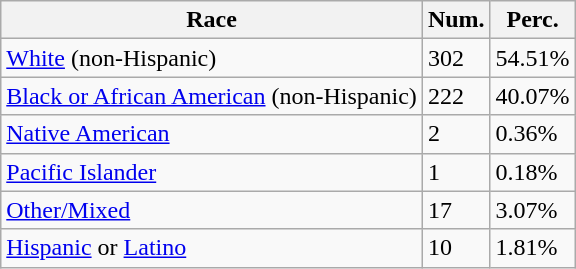<table class="wikitable">
<tr>
<th>Race</th>
<th>Num.</th>
<th>Perc.</th>
</tr>
<tr>
<td><a href='#'>White</a> (non-Hispanic)</td>
<td>302</td>
<td>54.51%</td>
</tr>
<tr>
<td><a href='#'>Black or African American</a> (non-Hispanic)</td>
<td>222</td>
<td>40.07%</td>
</tr>
<tr>
<td><a href='#'>Native American</a></td>
<td>2</td>
<td>0.36%</td>
</tr>
<tr>
<td><a href='#'>Pacific Islander</a></td>
<td>1</td>
<td>0.18%</td>
</tr>
<tr>
<td><a href='#'>Other/Mixed</a></td>
<td>17</td>
<td>3.07%</td>
</tr>
<tr>
<td><a href='#'>Hispanic</a> or <a href='#'>Latino</a></td>
<td>10</td>
<td>1.81%</td>
</tr>
</table>
